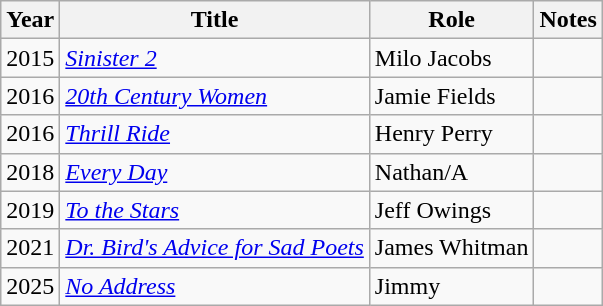<table class="wikitable sortable">
<tr>
<th>Year</th>
<th>Title</th>
<th>Role</th>
<th>Notes</th>
</tr>
<tr>
<td>2015</td>
<td><em><a href='#'>Sinister 2</a></em></td>
<td>Milo Jacobs</td>
<td></td>
</tr>
<tr>
<td>2016</td>
<td><em><a href='#'>20th Century Women</a></em></td>
<td>Jamie Fields</td>
<td></td>
</tr>
<tr>
<td>2016</td>
<td><em><a href='#'>Thrill Ride</a></em></td>
<td>Henry Perry</td>
<td></td>
</tr>
<tr>
<td>2018</td>
<td><em><a href='#'>Every Day</a></em></td>
<td>Nathan/A</td>
<td></td>
</tr>
<tr>
<td>2019</td>
<td><em><a href='#'>To the Stars</a></em></td>
<td>Jeff Owings</td>
<td></td>
</tr>
<tr>
<td>2021</td>
<td><em><a href='#'>Dr. Bird's Advice for Sad Poets</a></em></td>
<td>James Whitman</td>
<td></td>
</tr>
<tr>
<td>2025</td>
<td><em><a href='#'>No Address</a></em></td>
<td>Jimmy</td>
<td></td>
</tr>
</table>
